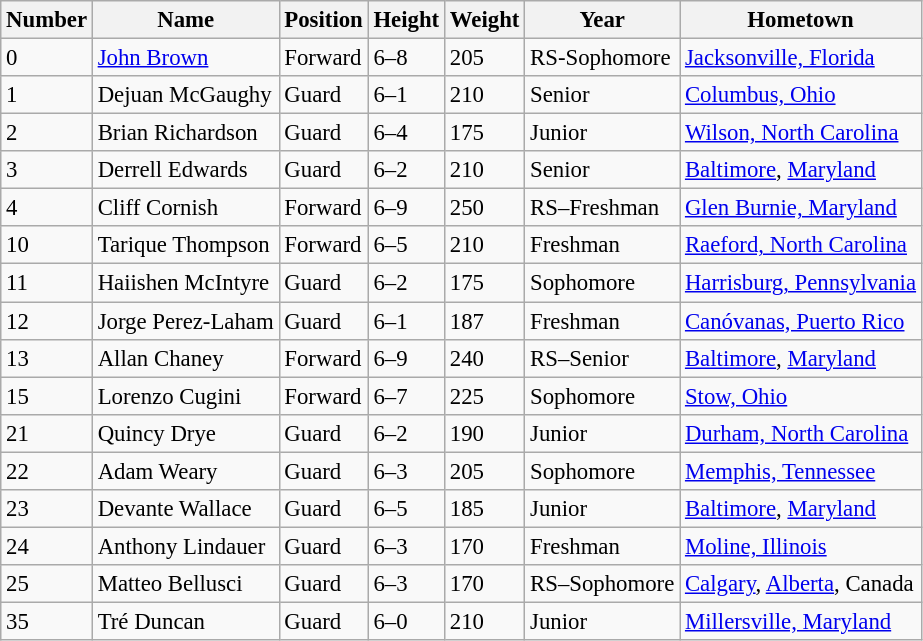<table class="wikitable sortable" style="font-size: 95%;">
<tr>
<th>Number</th>
<th>Name</th>
<th>Position</th>
<th>Height</th>
<th>Weight</th>
<th>Year</th>
<th>Hometown</th>
</tr>
<tr>
<td>0</td>
<td><a href='#'>John Brown</a></td>
<td>Forward</td>
<td>6–8</td>
<td>205</td>
<td>RS-Sophomore</td>
<td><a href='#'>Jacksonville, Florida</a></td>
</tr>
<tr>
<td>1</td>
<td>Dejuan McGaughy</td>
<td>Guard</td>
<td>6–1</td>
<td>210</td>
<td>Senior</td>
<td><a href='#'>Columbus, Ohio</a></td>
</tr>
<tr>
<td>2</td>
<td>Brian Richardson</td>
<td>Guard</td>
<td>6–4</td>
<td>175</td>
<td>Junior</td>
<td><a href='#'>Wilson, North Carolina</a></td>
</tr>
<tr>
<td>3</td>
<td>Derrell Edwards</td>
<td>Guard</td>
<td>6–2</td>
<td>210</td>
<td>Senior</td>
<td><a href='#'>Baltimore</a>, <a href='#'>Maryland</a></td>
</tr>
<tr>
<td>4</td>
<td>Cliff Cornish</td>
<td>Forward</td>
<td>6–9</td>
<td>250</td>
<td>RS–Freshman</td>
<td><a href='#'>Glen Burnie, Maryland</a></td>
</tr>
<tr>
<td>10</td>
<td>Tarique Thompson</td>
<td>Forward</td>
<td>6–5</td>
<td>210</td>
<td>Freshman</td>
<td><a href='#'>Raeford, North Carolina</a></td>
</tr>
<tr>
<td>11</td>
<td>Haiishen McIntyre</td>
<td>Guard</td>
<td>6–2</td>
<td>175</td>
<td>Sophomore</td>
<td><a href='#'>Harrisburg, Pennsylvania</a></td>
</tr>
<tr>
<td>12</td>
<td>Jorge Perez-Laham</td>
<td>Guard</td>
<td>6–1</td>
<td>187</td>
<td>Freshman</td>
<td><a href='#'>Canóvanas, Puerto Rico</a></td>
</tr>
<tr>
<td>13</td>
<td>Allan Chaney</td>
<td>Forward</td>
<td>6–9</td>
<td>240</td>
<td>RS–Senior</td>
<td><a href='#'>Baltimore</a>, <a href='#'>Maryland</a></td>
</tr>
<tr>
<td>15</td>
<td>Lorenzo Cugini</td>
<td>Forward</td>
<td>6–7</td>
<td>225</td>
<td>Sophomore</td>
<td><a href='#'>Stow, Ohio</a></td>
</tr>
<tr>
<td>21</td>
<td>Quincy Drye</td>
<td>Guard</td>
<td>6–2</td>
<td>190</td>
<td>Junior</td>
<td><a href='#'>Durham, North Carolina</a></td>
</tr>
<tr>
<td>22</td>
<td>Adam Weary</td>
<td>Guard</td>
<td>6–3</td>
<td>205</td>
<td>Sophomore</td>
<td><a href='#'>Memphis, Tennessee</a></td>
</tr>
<tr>
<td>23</td>
<td>Devante Wallace</td>
<td>Guard</td>
<td>6–5</td>
<td>185</td>
<td>Junior</td>
<td><a href='#'>Baltimore</a>, <a href='#'>Maryland</a></td>
</tr>
<tr>
<td>24</td>
<td>Anthony Lindauer</td>
<td>Guard</td>
<td>6–3</td>
<td>170</td>
<td>Freshman</td>
<td><a href='#'>Moline, Illinois</a></td>
</tr>
<tr>
<td>25</td>
<td>Matteo Bellusci</td>
<td>Guard</td>
<td>6–3</td>
<td>170</td>
<td>RS–Sophomore</td>
<td><a href='#'>Calgary</a>, <a href='#'>Alberta</a>, Canada</td>
</tr>
<tr>
<td>35</td>
<td>Tré Duncan</td>
<td>Guard</td>
<td>6–0</td>
<td>210</td>
<td>Junior</td>
<td><a href='#'>Millersville, Maryland</a></td>
</tr>
</table>
